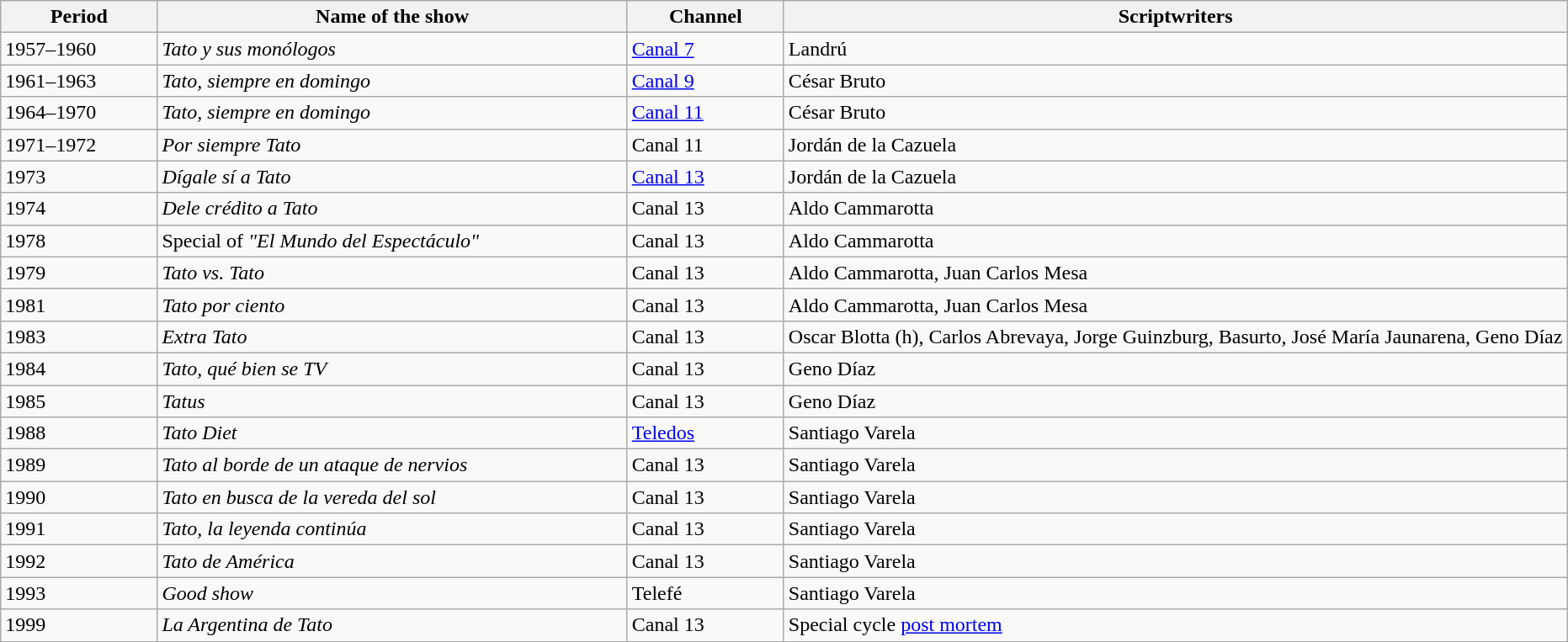<table class="wikitable">
<tr>
<th bgcolor=#efefef width=10%>Period</th>
<th bgcolor=#efefef width=30%>Name of the show</th>
<th bgcolor=#efefef width=10%>Channel</th>
<th bgcolor=#efefef width=50%>Scriptwriters</th>
</tr>
<tr>
<td>1957–1960</td>
<td><em>Tato y sus monólogos</em></td>
<td><a href='#'>Canal 7</a></td>
<td>Landrú</td>
</tr>
<tr>
<td>1961–1963</td>
<td><em>Tato, siempre en domingo</em></td>
<td><a href='#'>Canal 9</a></td>
<td>César Bruto</td>
</tr>
<tr>
<td>1964–1970</td>
<td><em>Tato, siempre en domingo</em></td>
<td><a href='#'>Canal 11</a></td>
<td>César Bruto</td>
</tr>
<tr>
<td>1971–1972</td>
<td><em>Por siempre Tato</em></td>
<td>Canal 11</td>
<td>Jordán de la Cazuela</td>
</tr>
<tr>
<td>1973</td>
<td><em>Dígale sí a Tato</em></td>
<td><a href='#'>Canal 13</a></td>
<td>Jordán de la Cazuela</td>
</tr>
<tr>
<td>1974</td>
<td><em>Dele crédito a Tato</em></td>
<td>Canal 13</td>
<td>Aldo Cammarotta</td>
</tr>
<tr>
<td>1978</td>
<td>Special of <em>"El Mundo del Espectáculo"</em></td>
<td>Canal 13</td>
<td>Aldo Cammarotta</td>
</tr>
<tr>
<td>1979</td>
<td><em>Tato vs. Tato</em></td>
<td>Canal 13</td>
<td>Aldo Cammarotta, Juan Carlos Mesa</td>
</tr>
<tr>
<td>1981</td>
<td><em>Tato por ciento</em></td>
<td>Canal 13</td>
<td>Aldo Cammarotta, Juan Carlos Mesa</td>
</tr>
<tr>
<td>1983</td>
<td><em>Extra Tato</em></td>
<td>Canal 13</td>
<td>Oscar Blotta (h), Carlos Abrevaya, Jorge Guinzburg, Basurto, José María Jaunarena, Geno Díaz</td>
</tr>
<tr>
<td>1984</td>
<td><em>Tato, qué bien se TV</em></td>
<td>Canal 13</td>
<td>Geno Díaz</td>
</tr>
<tr>
<td>1985</td>
<td><em>Tatus</em></td>
<td>Canal 13</td>
<td>Geno Díaz</td>
</tr>
<tr>
<td>1988</td>
<td><em>Tato Diet</em></td>
<td><a href='#'>Teledos</a></td>
<td>Santiago Varela</td>
</tr>
<tr>
<td>1989</td>
<td><em>Tato al borde de un ataque de nervios</em></td>
<td>Canal 13</td>
<td>Santiago Varela</td>
</tr>
<tr>
<td>1990</td>
<td><em>Tato en busca de la vereda del sol</em></td>
<td>Canal 13</td>
<td>Santiago Varela</td>
</tr>
<tr>
<td>1991</td>
<td><em>Tato, la leyenda continúa</em></td>
<td>Canal 13</td>
<td>Santiago Varela</td>
</tr>
<tr>
<td>1992</td>
<td><em>Tato de América</em></td>
<td>Canal 13</td>
<td>Santiago Varela</td>
</tr>
<tr>
<td>1993</td>
<td><em>Good show</em></td>
<td>Telefé</td>
<td>Santiago Varela</td>
</tr>
<tr>
<td>1999</td>
<td><em>La Argentina de Tato</em></td>
<td>Canal 13</td>
<td>Special cycle <a href='#'>post mortem</a></td>
</tr>
</table>
